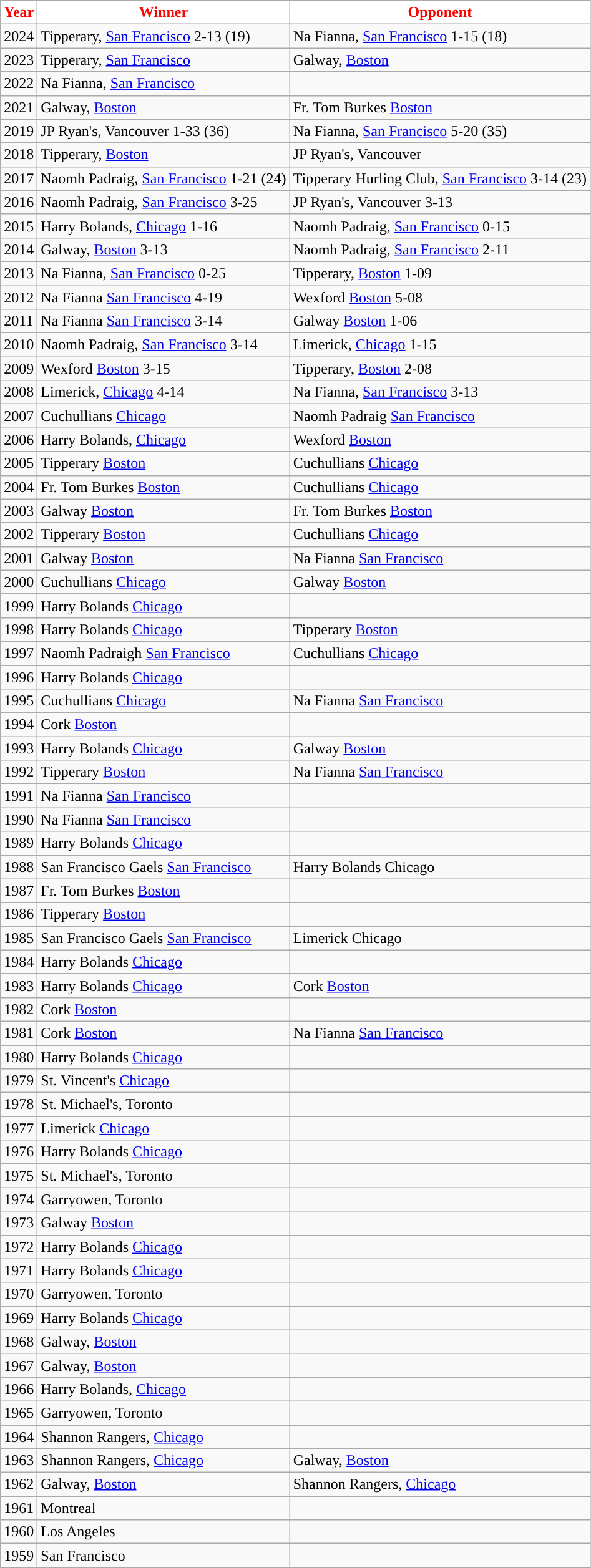<table class="wikitable">
<tr>
<th style="background:white;color:red;">Year</th>
<th style="background:white;color:red;">Winner</th>
<th style="background:white;color:red;">Opponent</th>
</tr>
<tr>
<td>2024</td>
<td>Tipperary,  <a href='#'>San Francisco</a> 2-13 (19)</td>
<td>Na Fianna, <a href='#'>San Francisco</a> 1-15 (18)</td>
</tr>
<tr>
<td>2023</td>
<td>Tipperary,  <a href='#'>San Francisco</a></td>
<td>Galway, <a href='#'>Boston</a></td>
</tr>
<tr>
<td>2022</td>
<td>Na Fianna, <a href='#'>San Francisco</a></td>
<td></td>
</tr>
<tr>
<td>2021</td>
<td>Galway, <a href='#'>Boston</a></td>
<td>Fr. Tom Burkes <a href='#'>Boston</a></td>
</tr>
<tr>
<td>2019</td>
<td>JP Ryan's, Vancouver 1-33 (36)</td>
<td>Na Fianna, <a href='#'>San Francisco</a> 5-20 (35)</td>
</tr>
<tr>
<td>2018</td>
<td>Tipperary, <a href='#'>Boston</a></td>
<td>JP Ryan's, Vancouver</td>
</tr>
<tr>
<td>2017</td>
<td>Naomh Padraig, <a href='#'>San Francisco</a> 1-21 (24)</td>
<td>Tipperary Hurling Club, <a href='#'>San Francisco</a> 3-14 (23)</td>
</tr>
<tr>
<td>2016</td>
<td>Naomh Padraig, <a href='#'>San Francisco</a> 3-25</td>
<td>JP Ryan's, Vancouver 3-13</td>
</tr>
<tr>
<td>2015</td>
<td>Harry Bolands, <a href='#'>Chicago</a> 1-16</td>
<td>Naomh Padraig, <a href='#'>San Francisco</a> 0-15</td>
</tr>
<tr>
<td>2014</td>
<td>Galway, <a href='#'>Boston</a> 3-13</td>
<td>Naomh Padraig, <a href='#'>San Francisco</a> 2-11</td>
</tr>
<tr>
<td>2013</td>
<td>Na Fianna, <a href='#'>San Francisco</a> 0-25</td>
<td>Tipperary, <a href='#'>Boston</a> 1-09</td>
</tr>
<tr>
<td>2012</td>
<td>Na Fianna <a href='#'>San Francisco</a> 4-19</td>
<td>Wexford <a href='#'>Boston</a> 5-08</td>
</tr>
<tr>
<td>2011</td>
<td>Na Fianna <a href='#'>San Francisco</a> 3-14</td>
<td>Galway <a href='#'>Boston</a> 1-06</td>
</tr>
<tr>
<td>2010</td>
<td>Naomh Padraig, <a href='#'>San Francisco</a> 3-14</td>
<td>Limerick, <a href='#'>Chicago</a> 1-15</td>
</tr>
<tr>
<td>2009</td>
<td>Wexford <a href='#'>Boston</a> 3-15</td>
<td>Tipperary, <a href='#'>Boston</a> 2-08</td>
</tr>
<tr>
<td>2008</td>
<td>Limerick, <a href='#'>Chicago</a> 4-14</td>
<td>Na Fianna, <a href='#'>San Francisco</a> 3-13</td>
</tr>
<tr>
<td>2007</td>
<td>Cuchullians <a href='#'>Chicago</a></td>
<td>Naomh Padraig <a href='#'>San Francisco</a></td>
</tr>
<tr>
<td>2006</td>
<td>Harry Bolands, <a href='#'>Chicago</a></td>
<td>Wexford <a href='#'>Boston</a></td>
</tr>
<tr>
<td>2005</td>
<td>Tipperary <a href='#'>Boston</a></td>
<td>Cuchullians <a href='#'>Chicago</a></td>
</tr>
<tr>
<td>2004</td>
<td>Fr. Tom Burkes <a href='#'>Boston</a></td>
<td>Cuchullians <a href='#'>Chicago</a></td>
</tr>
<tr>
<td>2003</td>
<td>Galway <a href='#'>Boston</a></td>
<td>Fr. Tom Burkes <a href='#'>Boston</a></td>
</tr>
<tr>
<td>2002</td>
<td>Tipperary <a href='#'>Boston</a></td>
<td>Cuchullians <a href='#'>Chicago</a></td>
</tr>
<tr>
<td>2001</td>
<td>Galway <a href='#'>Boston</a></td>
<td>Na Fianna <a href='#'>San Francisco</a></td>
</tr>
<tr>
<td>2000</td>
<td>Cuchullians <a href='#'>Chicago</a></td>
<td>Galway <a href='#'>Boston</a></td>
</tr>
<tr>
<td>1999</td>
<td>Harry Bolands <a href='#'>Chicago</a></td>
<td></td>
</tr>
<tr>
<td>1998</td>
<td>Harry Bolands <a href='#'>Chicago</a></td>
<td>Tipperary <a href='#'>Boston</a></td>
</tr>
<tr>
<td>1997</td>
<td>Naomh Padraigh <a href='#'>San Francisco</a></td>
<td>Cuchullians <a href='#'>Chicago</a></td>
</tr>
<tr>
<td>1996</td>
<td>Harry Bolands <a href='#'>Chicago</a></td>
<td></td>
</tr>
<tr>
<td>1995</td>
<td>Cuchullians <a href='#'>Chicago</a></td>
<td>Na Fianna <a href='#'>San Francisco</a></td>
</tr>
<tr>
<td>1994</td>
<td>Cork <a href='#'>Boston</a></td>
<td></td>
</tr>
<tr>
<td>1993</td>
<td>Harry Bolands <a href='#'>Chicago</a></td>
<td>Galway <a href='#'>Boston</a></td>
</tr>
<tr>
<td>1992</td>
<td>Tipperary <a href='#'>Boston</a></td>
<td>Na Fianna <a href='#'>San Francisco</a></td>
</tr>
<tr>
<td>1991</td>
<td>Na Fianna <a href='#'>San Francisco</a></td>
<td></td>
</tr>
<tr>
<td>1990</td>
<td>Na Fianna <a href='#'>San Francisco</a></td>
<td></td>
</tr>
<tr>
<td>1989</td>
<td>Harry Bolands <a href='#'>Chicago</a></td>
<td></td>
</tr>
<tr>
<td>1988</td>
<td>San Francisco Gaels <a href='#'>San Francisco</a></td>
<td>Harry Bolands Chicago</td>
</tr>
<tr>
<td>1987</td>
<td>Fr. Tom Burkes <a href='#'>Boston</a></td>
<td></td>
</tr>
<tr>
<td>1986</td>
<td>Tipperary <a href='#'>Boston</a></td>
<td></td>
</tr>
<tr>
<td>1985</td>
<td>San Francisco Gaels <a href='#'>San Francisco</a></td>
<td>Limerick Chicago</td>
</tr>
<tr>
<td>1984</td>
<td>Harry Bolands <a href='#'>Chicago</a></td>
<td></td>
</tr>
<tr>
<td>1983</td>
<td>Harry Bolands <a href='#'>Chicago</a></td>
<td>Cork <a href='#'>Boston</a></td>
</tr>
<tr>
<td>1982</td>
<td>Cork <a href='#'>Boston</a></td>
<td></td>
</tr>
<tr>
<td>1981</td>
<td>Cork <a href='#'>Boston</a></td>
<td>Na Fianna <a href='#'>San Francisco</a></td>
</tr>
<tr>
<td>1980</td>
<td>Harry Bolands <a href='#'>Chicago</a></td>
<td></td>
</tr>
<tr>
<td>1979</td>
<td>St. Vincent's <a href='#'>Chicago</a></td>
<td></td>
</tr>
<tr>
<td>1978</td>
<td>St. Michael's, Toronto</td>
<td></td>
</tr>
<tr>
<td>1977</td>
<td>Limerick <a href='#'>Chicago</a></td>
<td></td>
</tr>
<tr>
<td>1976</td>
<td>Harry Bolands <a href='#'>Chicago</a></td>
<td></td>
</tr>
<tr>
<td>1975</td>
<td>St. Michael's, Toronto</td>
<td></td>
</tr>
<tr>
<td>1974</td>
<td>Garryowen, Toronto</td>
<td></td>
</tr>
<tr>
<td>1973</td>
<td>Galway <a href='#'>Boston</a></td>
<td></td>
</tr>
<tr>
<td>1972</td>
<td>Harry Bolands <a href='#'>Chicago</a></td>
<td></td>
</tr>
<tr>
<td>1971</td>
<td>Harry Bolands <a href='#'>Chicago</a></td>
<td></td>
</tr>
<tr>
<td>1970</td>
<td>Garryowen, Toronto</td>
<td></td>
</tr>
<tr>
<td>1969</td>
<td>Harry Bolands <a href='#'>Chicago</a></td>
<td></td>
</tr>
<tr>
<td>1968</td>
<td>Galway, <a href='#'>Boston</a></td>
<td></td>
</tr>
<tr>
<td>1967</td>
<td>Galway, <a href='#'>Boston</a></td>
<td></td>
</tr>
<tr>
<td>1966</td>
<td>Harry Bolands, <a href='#'>Chicago</a></td>
<td></td>
</tr>
<tr>
<td>1965</td>
<td>Garryowen, Toronto</td>
<td></td>
</tr>
<tr>
<td>1964</td>
<td>Shannon Rangers, <a href='#'>Chicago</a></td>
<td></td>
</tr>
<tr>
<td>1963</td>
<td>Shannon Rangers, <a href='#'>Chicago</a></td>
<td>Galway, <a href='#'>Boston</a></td>
</tr>
<tr>
<td>1962</td>
<td>Galway, <a href='#'>Boston</a></td>
<td>Shannon Rangers, <a href='#'>Chicago</a></td>
</tr>
<tr>
<td>1961</td>
<td>Montreal</td>
<td></td>
</tr>
<tr>
<td>1960</td>
<td>Los Angeles</td>
<td></td>
</tr>
<tr>
<td>1959</td>
<td>San Francisco</td>
<td></td>
</tr>
</table>
